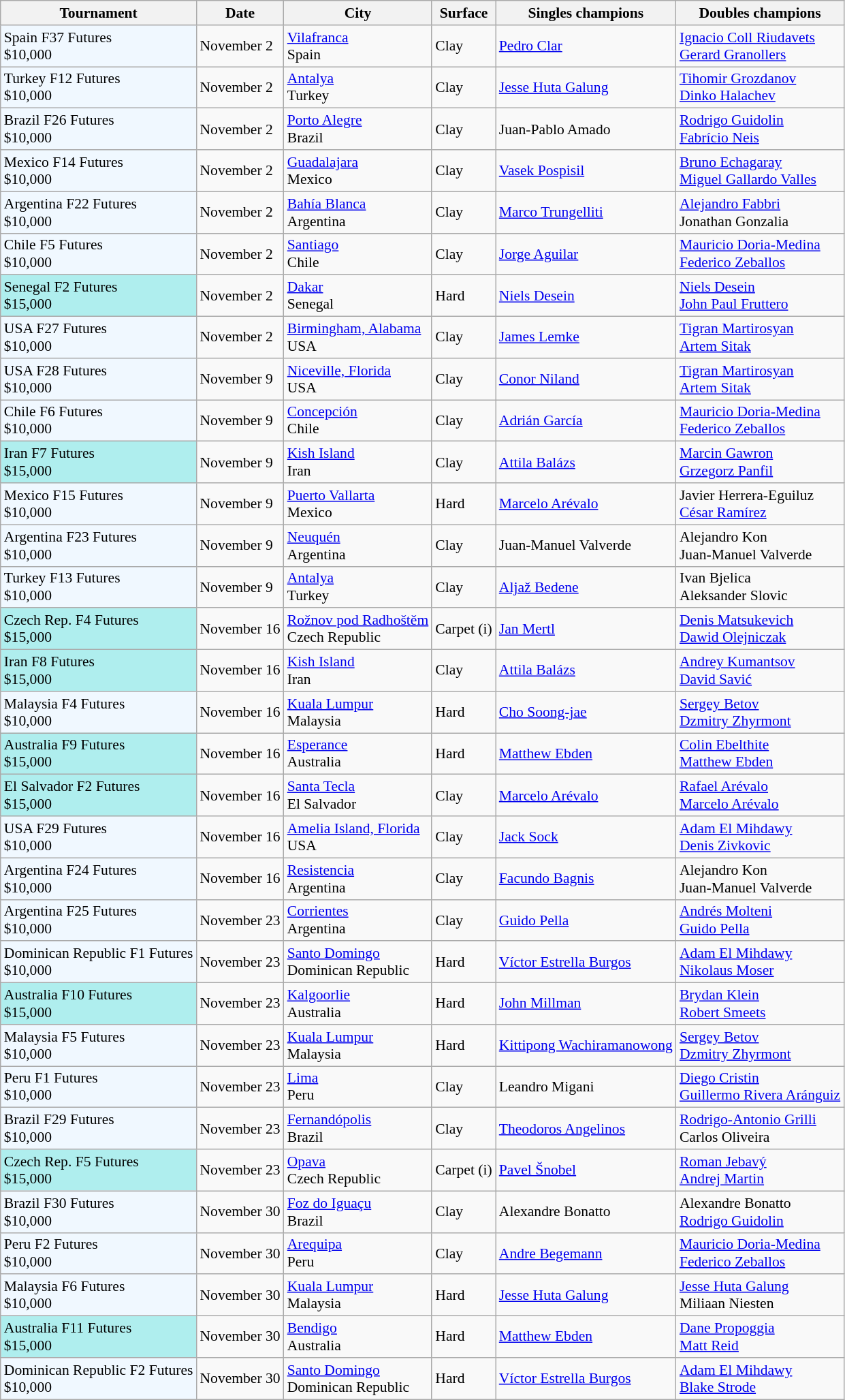<table class="sortable wikitable" style="font-size:90%">
<tr>
<th>Tournament</th>
<th>Date</th>
<th>City</th>
<th>Surface</th>
<th>Singles champions</th>
<th>Doubles champions</th>
</tr>
<tr>
<td style="background:#f0f8ff;">Spain F37 Futures<br>$10,000</td>
<td>November 2</td>
<td><a href='#'>Vilafranca</a><br>Spain</td>
<td>Clay</td>
<td> <a href='#'>Pedro Clar</a></td>
<td> <a href='#'>Ignacio Coll Riudavets</a><br> <a href='#'>Gerard Granollers</a></td>
</tr>
<tr>
<td style="background:#f0f8ff;">Turkey F12 Futures<br>$10,000</td>
<td>November 2</td>
<td><a href='#'>Antalya</a><br>Turkey</td>
<td>Clay</td>
<td> <a href='#'>Jesse Huta Galung</a></td>
<td> <a href='#'>Tihomir Grozdanov</a><br> <a href='#'>Dinko Halachev</a></td>
</tr>
<tr>
<td style="background:#f0f8ff;">Brazil F26 Futures<br>$10,000</td>
<td>November 2</td>
<td><a href='#'>Porto Alegre</a><br>Brazil</td>
<td>Clay</td>
<td> Juan-Pablo Amado</td>
<td> <a href='#'>Rodrigo Guidolin</a><br> <a href='#'>Fabrício Neis</a></td>
</tr>
<tr>
<td style="background:#f0f8ff;">Mexico F14 Futures<br>$10,000</td>
<td>November 2</td>
<td><a href='#'>Guadalajara</a><br>Mexico</td>
<td>Clay</td>
<td> <a href='#'>Vasek Pospisil</a></td>
<td> <a href='#'>Bruno Echagaray</a><br> <a href='#'>Miguel Gallardo Valles</a></td>
</tr>
<tr>
<td style="background:#f0f8ff;">Argentina F22 Futures<br>$10,000</td>
<td>November 2</td>
<td><a href='#'>Bahía Blanca</a><br>Argentina</td>
<td>Clay</td>
<td> <a href='#'>Marco Trungelliti</a></td>
<td> <a href='#'>Alejandro Fabbri</a><br> Jonathan Gonzalia</td>
</tr>
<tr>
<td style="background:#f0f8ff;">Chile F5 Futures<br>$10,000</td>
<td>November 2</td>
<td><a href='#'>Santiago</a><br>Chile</td>
<td>Clay</td>
<td> <a href='#'>Jorge Aguilar</a></td>
<td> <a href='#'>Mauricio Doria-Medina</a><br> <a href='#'>Federico Zeballos</a></td>
</tr>
<tr>
<td style="background:#afeeee;">Senegal F2 Futures<br>$15,000</td>
<td>November 2</td>
<td><a href='#'>Dakar</a><br>Senegal</td>
<td>Hard</td>
<td> <a href='#'>Niels Desein</a></td>
<td> <a href='#'>Niels Desein</a><br> <a href='#'>John Paul Fruttero</a></td>
</tr>
<tr>
<td style="background:#f0f8ff;">USA F27 Futures<br>$10,000</td>
<td>November 2</td>
<td><a href='#'>Birmingham, Alabama</a><br>USA</td>
<td>Clay</td>
<td> <a href='#'>James Lemke</a></td>
<td> <a href='#'>Tigran Martirosyan</a><br> <a href='#'>Artem Sitak</a></td>
</tr>
<tr>
<td style="background:#f0f8ff;">USA F28 Futures<br>$10,000</td>
<td>November 9</td>
<td><a href='#'>Niceville, Florida</a><br>USA</td>
<td>Clay</td>
<td> <a href='#'>Conor Niland</a></td>
<td> <a href='#'>Tigran Martirosyan</a><br> <a href='#'>Artem Sitak</a></td>
</tr>
<tr>
<td style="background:#f0f8ff;">Chile F6 Futures<br>$10,000</td>
<td>November 9</td>
<td><a href='#'>Concepción</a><br>Chile</td>
<td>Clay</td>
<td> <a href='#'>Adrián García</a></td>
<td> <a href='#'>Mauricio Doria-Medina</a><br> <a href='#'>Federico Zeballos</a></td>
</tr>
<tr>
<td style="background:#afeeee;">Iran F7 Futures<br>$15,000</td>
<td>November 9</td>
<td><a href='#'>Kish Island</a><br>Iran</td>
<td>Clay</td>
<td> <a href='#'>Attila Balázs</a></td>
<td> <a href='#'>Marcin Gawron</a><br> <a href='#'>Grzegorz Panfil</a></td>
</tr>
<tr>
<td style="background:#f0f8ff;">Mexico F15 Futures<br>$10,000</td>
<td>November 9</td>
<td><a href='#'>Puerto Vallarta</a><br>Mexico</td>
<td>Hard</td>
<td> <a href='#'>Marcelo Arévalo</a></td>
<td> Javier Herrera-Eguiluz<br> <a href='#'>César Ramírez</a></td>
</tr>
<tr>
<td style="background:#f0f8ff;">Argentina F23 Futures<br>$10,000</td>
<td>November 9</td>
<td><a href='#'>Neuquén</a><br>Argentina</td>
<td>Clay</td>
<td> Juan-Manuel Valverde</td>
<td> Alejandro Kon<br> Juan-Manuel Valverde</td>
</tr>
<tr>
<td style="background:#f0f8ff;">Turkey F13 Futures<br>$10,000</td>
<td>November 9</td>
<td><a href='#'>Antalya</a><br>Turkey</td>
<td>Clay</td>
<td> <a href='#'>Aljaž Bedene</a></td>
<td> Ivan Bjelica<br> Aleksander Slovic</td>
</tr>
<tr>
<td style="background:#afeeee;">Czech Rep. F4 Futures<br>$15,000</td>
<td>November 16</td>
<td><a href='#'>Rožnov pod Radhoštěm</a><br>Czech Republic</td>
<td>Carpet (i)</td>
<td> <a href='#'>Jan Mertl</a></td>
<td> <a href='#'>Denis Matsukevich</a><br> <a href='#'>Dawid Olejniczak</a></td>
</tr>
<tr>
<td style="background:#afeeee;">Iran F8 Futures<br>$15,000</td>
<td>November 16</td>
<td><a href='#'>Kish Island</a><br>Iran</td>
<td>Clay</td>
<td> <a href='#'>Attila Balázs</a></td>
<td> <a href='#'>Andrey Kumantsov</a><br> <a href='#'>David Savić</a></td>
</tr>
<tr>
<td style="background:#f0f8ff;">Malaysia F4 Futures<br>$10,000</td>
<td>November 16</td>
<td><a href='#'>Kuala Lumpur</a><br>Malaysia</td>
<td>Hard</td>
<td> <a href='#'>Cho Soong-jae</a></td>
<td> <a href='#'>Sergey Betov</a><br> <a href='#'>Dzmitry Zhyrmont</a></td>
</tr>
<tr>
<td style="background:#afeeee;">Australia F9 Futures<br>$15,000</td>
<td>November 16</td>
<td><a href='#'>Esperance</a><br>Australia</td>
<td>Hard</td>
<td> <a href='#'>Matthew Ebden</a></td>
<td> <a href='#'>Colin Ebelthite</a><br> <a href='#'>Matthew Ebden</a></td>
</tr>
<tr>
<td style="background:#afeeee;">El Salvador F2 Futures<br>$15,000</td>
<td>November 16</td>
<td><a href='#'>Santa Tecla</a><br>El Salvador</td>
<td>Clay</td>
<td> <a href='#'>Marcelo Arévalo</a></td>
<td> <a href='#'>Rafael Arévalo</a><br> <a href='#'>Marcelo Arévalo</a></td>
</tr>
<tr>
<td style="background:#f0f8ff;">USA F29 Futures<br>$10,000</td>
<td>November 16</td>
<td><a href='#'>Amelia Island, Florida</a><br>USA</td>
<td>Clay</td>
<td> <a href='#'>Jack Sock</a></td>
<td> <a href='#'>Adam El Mihdawy</a><br> <a href='#'>Denis Zivkovic</a></td>
</tr>
<tr>
<td style="background:#f0f8ff;">Argentina F24 Futures<br>$10,000</td>
<td>November 16</td>
<td><a href='#'>Resistencia</a><br>Argentina</td>
<td>Clay</td>
<td> <a href='#'>Facundo Bagnis</a></td>
<td> Alejandro Kon<br> Juan-Manuel Valverde</td>
</tr>
<tr>
<td style="background:#f0f8ff;">Argentina F25 Futures<br>$10,000</td>
<td>November 23</td>
<td><a href='#'>Corrientes</a><br>Argentina</td>
<td>Clay</td>
<td> <a href='#'>Guido Pella</a></td>
<td> <a href='#'>Andrés Molteni</a><br> <a href='#'>Guido Pella</a></td>
</tr>
<tr>
<td style="background:#f0f8ff;">Dominican Republic F1 Futures<br>$10,000</td>
<td>November 23</td>
<td><a href='#'>Santo Domingo</a><br>Dominican Republic</td>
<td>Hard</td>
<td> <a href='#'>Víctor Estrella Burgos</a></td>
<td> <a href='#'>Adam El Mihdawy</a><br> <a href='#'>Nikolaus Moser</a></td>
</tr>
<tr>
<td style="background:#afeeee;">Australia F10 Futures<br>$15,000</td>
<td>November 23</td>
<td><a href='#'>Kalgoorlie</a><br>Australia</td>
<td>Hard</td>
<td> <a href='#'>John Millman</a></td>
<td> <a href='#'>Brydan Klein</a><br> <a href='#'>Robert Smeets</a></td>
</tr>
<tr>
<td style="background:#f0f8ff;">Malaysia F5 Futures<br>$10,000</td>
<td>November 23</td>
<td><a href='#'>Kuala Lumpur</a><br>Malaysia</td>
<td>Hard</td>
<td> <a href='#'>Kittipong Wachiramanowong</a></td>
<td> <a href='#'>Sergey Betov</a><br> <a href='#'>Dzmitry Zhyrmont</a></td>
</tr>
<tr>
<td style="background:#f0f8ff;">Peru F1 Futures<br>$10,000</td>
<td>November 23</td>
<td><a href='#'>Lima</a><br>Peru</td>
<td>Clay</td>
<td> Leandro Migani</td>
<td> <a href='#'>Diego Cristin</a><br> <a href='#'>Guillermo Rivera Aránguiz</a></td>
</tr>
<tr>
<td style="background:#f0f8ff;">Brazil F29 Futures<br>$10,000</td>
<td>November 23</td>
<td><a href='#'>Fernandópolis</a><br>Brazil</td>
<td>Clay</td>
<td> <a href='#'>Theodoros Angelinos</a></td>
<td> <a href='#'>Rodrigo-Antonio Grilli</a><br> Carlos Oliveira</td>
</tr>
<tr>
<td style="background:#afeeee;">Czech Rep. F5 Futures<br>$15,000</td>
<td>November 23</td>
<td><a href='#'>Opava</a><br>Czech Republic</td>
<td>Carpet (i)</td>
<td> <a href='#'>Pavel Šnobel</a></td>
<td> <a href='#'>Roman Jebavý</a><br> <a href='#'>Andrej Martin</a></td>
</tr>
<tr>
<td style="background:#f0f8ff;">Brazil F30 Futures<br>$10,000</td>
<td>November 30</td>
<td><a href='#'>Foz do Iguaçu</a><br>Brazil</td>
<td>Clay</td>
<td> Alexandre Bonatto</td>
<td> Alexandre Bonatto<br> <a href='#'>Rodrigo Guidolin</a></td>
</tr>
<tr>
<td style="background:#f0f8ff;">Peru F2 Futures<br>$10,000</td>
<td>November 30</td>
<td><a href='#'>Arequipa</a><br>Peru</td>
<td>Clay</td>
<td> <a href='#'>Andre Begemann</a></td>
<td> <a href='#'>Mauricio Doria-Medina</a><br> <a href='#'>Federico Zeballos</a></td>
</tr>
<tr>
<td style="background:#f0f8ff;">Malaysia F6 Futures<br>$10,000</td>
<td>November 30</td>
<td><a href='#'>Kuala Lumpur</a><br>Malaysia</td>
<td>Hard</td>
<td> <a href='#'>Jesse Huta Galung</a></td>
<td> <a href='#'>Jesse Huta Galung</a><br> Miliaan Niesten</td>
</tr>
<tr>
<td style="background:#afeeee;">Australia F11 Futures<br>$15,000</td>
<td>November 30</td>
<td><a href='#'>Bendigo</a><br>Australia</td>
<td>Hard</td>
<td> <a href='#'>Matthew Ebden</a></td>
<td> <a href='#'>Dane Propoggia</a><br> <a href='#'>Matt Reid</a></td>
</tr>
<tr>
<td style="background:#f0f8ff;">Dominican Republic F2 Futures<br>$10,000</td>
<td>November 30</td>
<td><a href='#'>Santo Domingo</a><br>Dominican Republic</td>
<td>Hard</td>
<td> <a href='#'>Víctor Estrella Burgos</a></td>
<td> <a href='#'>Adam El Mihdawy</a><br> <a href='#'>Blake Strode</a></td>
</tr>
</table>
